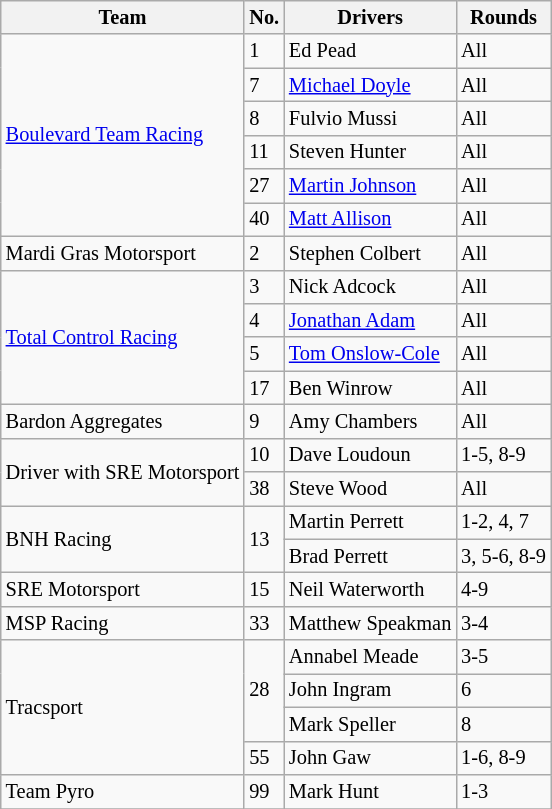<table class="wikitable" style="font-size: 85%;">
<tr>
<th>Team</th>
<th>No.</th>
<th>Drivers</th>
<th>Rounds</th>
</tr>
<tr>
<td rowspan=6><a href='#'>Boulevard Team Racing</a></td>
<td>1</td>
<td>Ed Pead</td>
<td>All</td>
</tr>
<tr>
<td>7</td>
<td><a href='#'>Michael Doyle</a></td>
<td>All</td>
</tr>
<tr>
<td>8</td>
<td>Fulvio Mussi</td>
<td>All</td>
</tr>
<tr>
<td>11</td>
<td>Steven Hunter</td>
<td>All</td>
</tr>
<tr>
<td>27</td>
<td><a href='#'>Martin Johnson</a></td>
<td>All</td>
</tr>
<tr>
<td>40</td>
<td><a href='#'>Matt Allison</a></td>
<td>All</td>
</tr>
<tr>
<td>Mardi Gras Motorsport</td>
<td>2</td>
<td>Stephen Colbert</td>
<td>All</td>
</tr>
<tr>
<td rowspan=4><a href='#'>Total Control Racing</a></td>
<td>3</td>
<td>Nick Adcock</td>
<td>All</td>
</tr>
<tr>
<td>4</td>
<td><a href='#'>Jonathan Adam</a></td>
<td>All</td>
</tr>
<tr>
<td>5</td>
<td><a href='#'>Tom Onslow-Cole</a></td>
<td>All</td>
</tr>
<tr>
<td>17</td>
<td>Ben Winrow</td>
<td>All</td>
</tr>
<tr>
<td>Bardon Aggregates</td>
<td>9</td>
<td>Amy Chambers</td>
<td>All</td>
</tr>
<tr>
<td rowspan=2>Driver with SRE Motorsport</td>
<td>10</td>
<td>Dave Loudoun</td>
<td>1-5, 8-9</td>
</tr>
<tr>
<td>38</td>
<td>Steve Wood</td>
<td>All</td>
</tr>
<tr>
<td rowspan=2>BNH Racing</td>
<td rowspan=2>13</td>
<td>Martin Perrett</td>
<td>1-2, 4, 7</td>
</tr>
<tr>
<td>Brad Perrett</td>
<td>3, 5-6, 8-9</td>
</tr>
<tr>
<td>SRE Motorsport</td>
<td>15</td>
<td>Neil Waterworth</td>
<td>4-9</td>
</tr>
<tr>
<td>MSP Racing</td>
<td>33</td>
<td>Matthew Speakman</td>
<td>3-4</td>
</tr>
<tr>
<td rowspan=4>Tracsport</td>
<td rowspan=3>28</td>
<td>Annabel Meade</td>
<td>3-5</td>
</tr>
<tr>
<td>John Ingram</td>
<td>6</td>
</tr>
<tr>
<td>Mark Speller</td>
<td>8</td>
</tr>
<tr>
<td>55</td>
<td>John Gaw</td>
<td>1-6, 8-9</td>
</tr>
<tr>
<td>Team Pyro</td>
<td>99</td>
<td>Mark Hunt</td>
<td>1-3</td>
</tr>
<tr>
</tr>
</table>
